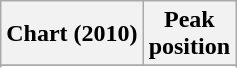<table class="wikitable sortable plainrowheaders">
<tr>
<th>Chart (2010)</th>
<th>Peak<br>position</th>
</tr>
<tr>
</tr>
<tr>
</tr>
<tr>
</tr>
<tr>
</tr>
<tr>
</tr>
<tr>
</tr>
<tr>
</tr>
<tr>
</tr>
<tr>
</tr>
</table>
